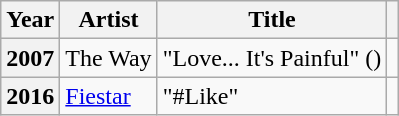<table class="wikitable plainrowheaders sortable">
<tr>
<th scope="col">Year</th>
<th scope="col">Artist</th>
<th scope="col">Title</th>
<th scope="col" class="unsortable"></th>
</tr>
<tr>
<th scope="row">2007</th>
<td>The Way</td>
<td>"Love... It's Painful" ()</td>
<td style="text-align:center"></td>
</tr>
<tr>
<th scope="row">2016</th>
<td><a href='#'>Fiestar</a></td>
<td>"#Like"</td>
<td style="text-align:center"></td>
</tr>
</table>
